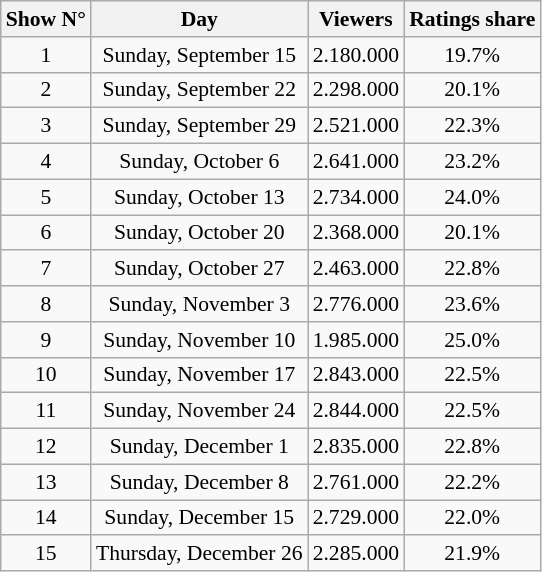<table class="wikitable sortable centre" style="text-align:center; font-size:90%">
<tr>
<th>Show N°</th>
<th>Day</th>
<th>Viewers</th>
<th>Ratings share</th>
</tr>
<tr>
<td>1</td>
<td>Sunday, September 15</td>
<td>2.180.000</td>
<td>19.7%</td>
</tr>
<tr>
<td>2</td>
<td>Sunday, September 22</td>
<td>2.298.000</td>
<td>20.1%</td>
</tr>
<tr>
<td>3</td>
<td>Sunday, September 29</td>
<td>2.521.000</td>
<td>22.3%</td>
</tr>
<tr>
<td>4</td>
<td>Sunday, October 6</td>
<td>2.641.000</td>
<td>23.2%</td>
</tr>
<tr>
<td>5</td>
<td>Sunday, October 13</td>
<td>2.734.000</td>
<td>24.0%</td>
</tr>
<tr>
<td>6</td>
<td>Sunday, October 20</td>
<td>2.368.000</td>
<td>20.1%</td>
</tr>
<tr>
<td>7</td>
<td>Sunday, October 27</td>
<td>2.463.000</td>
<td>22.8%</td>
</tr>
<tr>
<td>8</td>
<td>Sunday, November 3</td>
<td>2.776.000</td>
<td>23.6%</td>
</tr>
<tr>
<td>9</td>
<td>Sunday, November 10</td>
<td>1.985.000</td>
<td>25.0%</td>
</tr>
<tr>
<td>10</td>
<td>Sunday, November 17</td>
<td>2.843.000</td>
<td>22.5%</td>
</tr>
<tr>
<td>11</td>
<td>Sunday, November 24</td>
<td>2.844.000</td>
<td>22.5%</td>
</tr>
<tr>
<td>12</td>
<td>Sunday, December 1</td>
<td>2.835.000</td>
<td>22.8%</td>
</tr>
<tr>
<td>13</td>
<td>Sunday, December 8</td>
<td>2.761.000</td>
<td>22.2%</td>
</tr>
<tr>
<td>14</td>
<td>Sunday, December 15</td>
<td>2.729.000</td>
<td>22.0%</td>
</tr>
<tr>
<td>15</td>
<td>Thursday, December 26</td>
<td>2.285.000</td>
<td>21.9%</td>
</tr>
</table>
